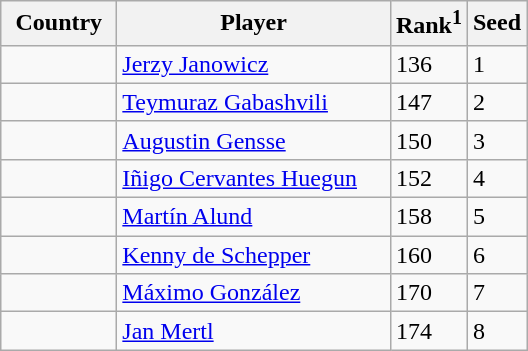<table class="sortable wikitable">
<tr>
<th width="70">Country</th>
<th width="175">Player</th>
<th>Rank<sup>1</sup></th>
<th>Seed</th>
</tr>
<tr>
<td></td>
<td><a href='#'>Jerzy Janowicz</a></td>
<td>136</td>
<td>1</td>
</tr>
<tr>
<td></td>
<td><a href='#'>Teymuraz Gabashvili</a></td>
<td>147</td>
<td>2</td>
</tr>
<tr>
<td></td>
<td><a href='#'>Augustin Gensse</a></td>
<td>150</td>
<td>3</td>
</tr>
<tr>
<td></td>
<td><a href='#'>Iñigo Cervantes Huegun</a></td>
<td>152</td>
<td>4</td>
</tr>
<tr>
<td></td>
<td><a href='#'>Martín Alund</a></td>
<td>158</td>
<td>5</td>
</tr>
<tr>
<td></td>
<td><a href='#'>Kenny de Schepper</a></td>
<td>160</td>
<td>6</td>
</tr>
<tr>
<td></td>
<td><a href='#'>Máximo González</a></td>
<td>170</td>
<td>7</td>
</tr>
<tr>
<td></td>
<td><a href='#'>Jan Mertl</a></td>
<td>174</td>
<td>8</td>
</tr>
</table>
